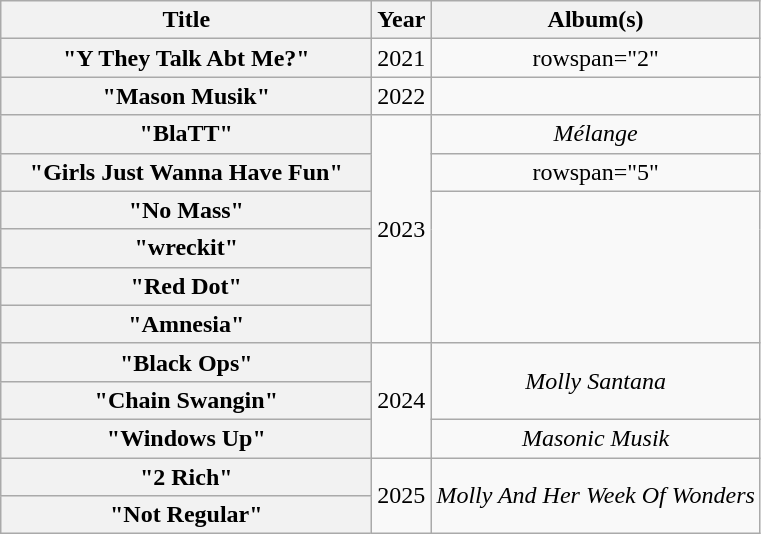<table class="wikitable plainrowheaders" style="text-align:center;">
<tr>
<th scope="col" style="width:15em;">Title</th>
<th scope="col">Year</th>
<th scope="col">Album(s)</th>
</tr>
<tr>
<th scope="row">"Y They Talk Abt Me?"</th>
<td>2021</td>
<td>rowspan="2" </td>
</tr>
<tr>
<th scope="row">"Mason Musik"</th>
<td>2022</td>
</tr>
<tr>
<th scope="row">"BlaTT"</th>
<td rowspan="6">2023</td>
<td><em>Mélange</em></td>
</tr>
<tr>
<th scope="row">"Girls Just Wanna Have Fun"</th>
<td>rowspan="5" </td>
</tr>
<tr>
<th scope="row">"No Mass"</th>
</tr>
<tr>
<th scope="row">"wreckit"</th>
</tr>
<tr>
<th scope="row">"Red Dot"</th>
</tr>
<tr>
<th scope="row">"Amnesia"</th>
</tr>
<tr>
<th scope="row">"Black Ops"</th>
<td rowspan="3">2024</td>
<td rowspan="2"><em>Molly Santana</em></td>
</tr>
<tr>
<th scope="row">"Chain Swangin"</th>
</tr>
<tr>
<th scope="row">"Windows Up"</th>
<td><em>Masonic Musik</em></td>
</tr>
<tr>
<th scope="row">"2 Rich"</th>
<td rowspan="2">2025</td>
<td rowspan="2"><em>Molly And Her Week Of Wonders</em></td>
</tr>
<tr>
<th scope="row">"Not Regular"</th>
</tr>
</table>
